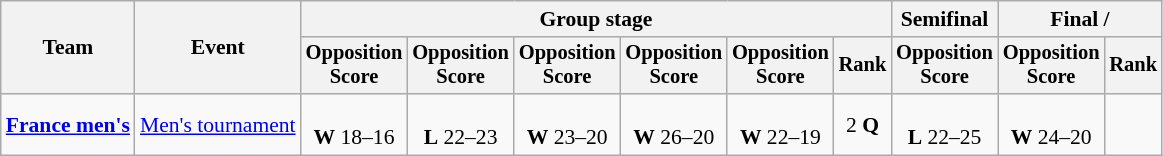<table class="wikitable" style="font-size:90%">
<tr>
<th rowspan=2>Team</th>
<th rowspan=2>Event</th>
<th colspan=6>Group stage</th>
<th>Semifinal</th>
<th colspan=2>Final / </th>
</tr>
<tr style="font-size:95%">
<th>Opposition<br>Score</th>
<th>Opposition<br>Score</th>
<th>Opposition<br>Score</th>
<th>Opposition<br>Score</th>
<th>Opposition<br>Score</th>
<th>Rank</th>
<th>Opposition<br>Score</th>
<th>Opposition<br>Score</th>
<th>Rank</th>
</tr>
<tr align=center>
<td align=left><strong><a href='#'>France men's</a></strong></td>
<td align=left><a href='#'>Men's tournament</a></td>
<td><br><strong>W</strong> 18–16</td>
<td><br><strong>L</strong> 22–23</td>
<td><br><strong>W</strong> 23–20</td>
<td><br><strong>W</strong> 26–20</td>
<td><br><strong>W</strong> 22–19</td>
<td>2 <strong>Q</strong></td>
<td><br><strong>L</strong> 22–25</td>
<td><br><strong>W</strong> 24–20</td>
<td></td>
</tr>
</table>
